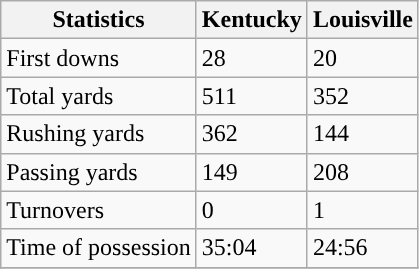<table class="wikitable" style="float: left;">
<tr>
<th>Statistics</th>
<th>Kentucky</th>
<th>Louisville</th>
</tr>
<tr>
<td>First downs</td>
<td>28</td>
<td>20</td>
</tr>
<tr>
<td>Total yards</td>
<td>511</td>
<td>352</td>
</tr>
<tr>
<td>Rushing yards</td>
<td>362</td>
<td>144</td>
</tr>
<tr>
<td>Passing yards</td>
<td>149</td>
<td>208</td>
</tr>
<tr>
<td>Turnovers</td>
<td>0</td>
<td>1</td>
</tr>
<tr>
<td>Time of possession</td>
<td>35:04</td>
<td>24:56</td>
</tr>
<tr>
</tr>
</table>
